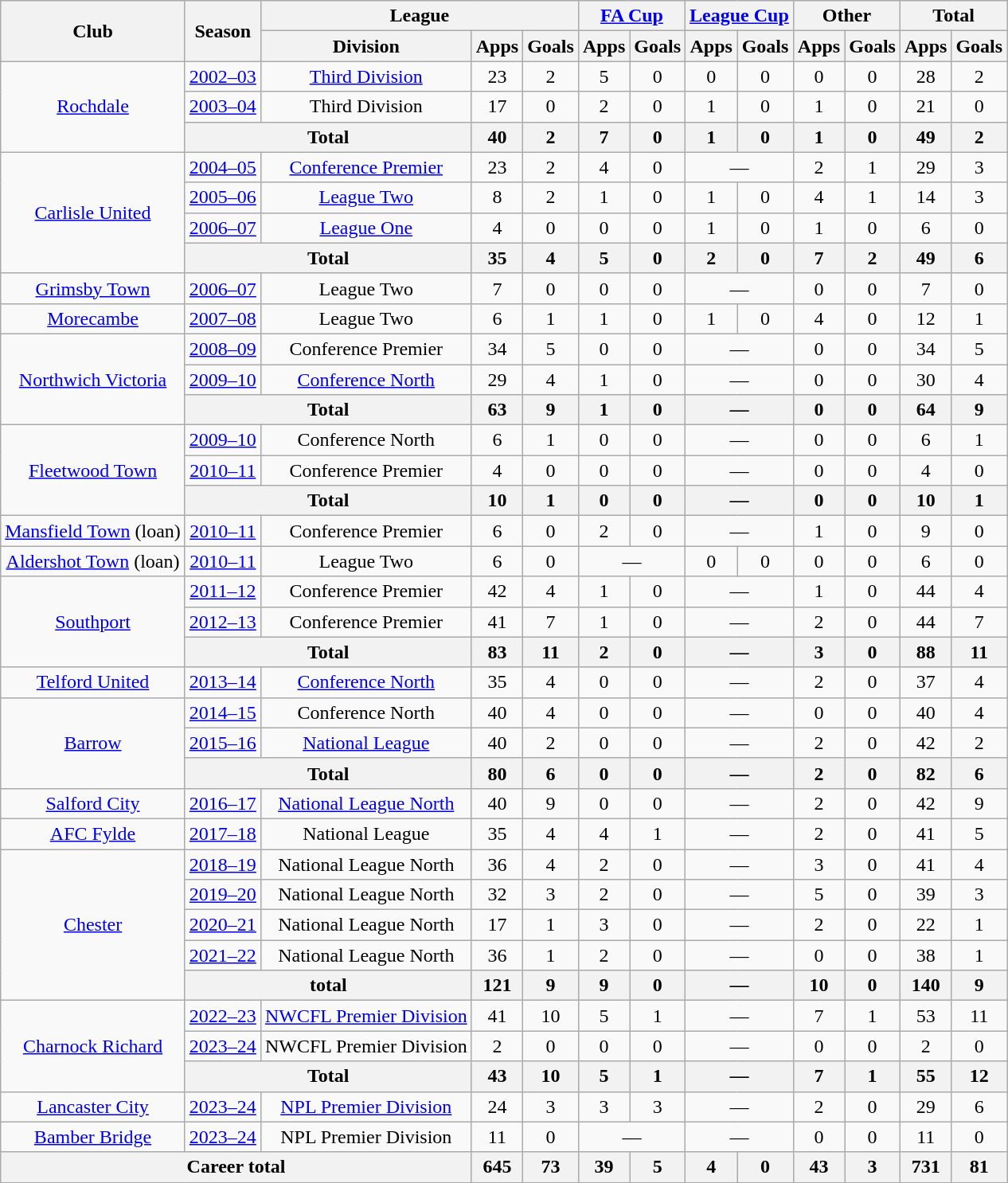<table class="wikitable" style="text-align:center">
<tr>
<th rowspan="2">Club</th>
<th rowspan="2">Season</th>
<th colspan="3">League</th>
<th colspan="2"><a href='#'>FA Cup</a></th>
<th colspan="2"><a href='#'>League Cup</a></th>
<th colspan="2">Other</th>
<th colspan="2">Total</th>
</tr>
<tr>
<th>Division</th>
<th>Apps</th>
<th>Goals</th>
<th>Apps</th>
<th>Goals</th>
<th>Apps</th>
<th>Goals</th>
<th>Apps</th>
<th>Goals</th>
<th>Apps</th>
<th>Goals</th>
</tr>
<tr>
<td rowspan="3"><a href='#'>Rochdale</a></td>
<td><a href='#'>2002–03</a></td>
<td><a href='#'>Third Division</a></td>
<td>23</td>
<td>2</td>
<td>5</td>
<td>0</td>
<td>0</td>
<td>0</td>
<td>0</td>
<td>0</td>
<td>28</td>
<td>2</td>
</tr>
<tr>
<td><a href='#'>2003–04</a></td>
<td>Third Division</td>
<td>17</td>
<td>0</td>
<td>2</td>
<td>0</td>
<td>1</td>
<td>0</td>
<td>1</td>
<td>0</td>
<td>21</td>
<td>0</td>
</tr>
<tr>
<th colspan="2">Total</th>
<th>40</th>
<th>2</th>
<th>7</th>
<th>0</th>
<th>1</th>
<th>0</th>
<th>1</th>
<th>0</th>
<th>49</th>
<th>2</th>
</tr>
<tr>
<td rowspan="4"><a href='#'>Carlisle United</a></td>
<td><a href='#'>2004–05</a></td>
<td><a href='#'>Conference Premier</a></td>
<td>23</td>
<td>2</td>
<td>4</td>
<td>0</td>
<td colspan="2">—</td>
<td>2</td>
<td>1</td>
<td>29</td>
<td>3</td>
</tr>
<tr>
<td><a href='#'>2005–06</a></td>
<td><a href='#'>League Two</a></td>
<td>8</td>
<td>2</td>
<td>1</td>
<td>0</td>
<td>1</td>
<td>0</td>
<td>4</td>
<td>1</td>
<td>14</td>
<td>3</td>
</tr>
<tr>
<td><a href='#'>2006–07</a></td>
<td><a href='#'>League One</a></td>
<td>4</td>
<td>0</td>
<td>0</td>
<td>0</td>
<td>1</td>
<td>0</td>
<td>1</td>
<td>0</td>
<td>6</td>
<td>0</td>
</tr>
<tr>
<th colspan="2">Total</th>
<th>35</th>
<th>4</th>
<th>5</th>
<th>0</th>
<th>2</th>
<th>0</th>
<th>7</th>
<th>2</th>
<th>49</th>
<th>6</th>
</tr>
<tr>
<td><a href='#'>Grimsby Town</a></td>
<td><a href='#'>2006–07</a></td>
<td>League Two</td>
<td>7</td>
<td>0</td>
<td>0</td>
<td>0</td>
<td colspan="2">—</td>
<td>0</td>
<td>0</td>
<td>7</td>
<td>0</td>
</tr>
<tr>
<td><a href='#'>Morecambe</a></td>
<td><a href='#'>2007–08</a></td>
<td>League Two</td>
<td>6</td>
<td>1</td>
<td>1</td>
<td>0</td>
<td>1</td>
<td>0</td>
<td>4</td>
<td>0</td>
<td>12</td>
<td>1</td>
</tr>
<tr>
<td rowspan="3"><a href='#'>Northwich Victoria</a></td>
<td><a href='#'>2008–09</a></td>
<td>Conference Premier</td>
<td>34</td>
<td>5</td>
<td>0</td>
<td>0</td>
<td colspan="2">—</td>
<td>0</td>
<td>0</td>
<td>34</td>
<td>5</td>
</tr>
<tr>
<td><a href='#'>2009–10</a></td>
<td><a href='#'>Conference North</a></td>
<td>29</td>
<td>4</td>
<td>1</td>
<td>0</td>
<td colspan="2">—</td>
<td>0</td>
<td>0</td>
<td>30</td>
<td>4</td>
</tr>
<tr>
<th colspan="2">Total</th>
<th>63</th>
<th>9</th>
<th>1</th>
<th>0</th>
<th colspan="2">—</th>
<th>0</th>
<th>0</th>
<th>64</th>
<th>9</th>
</tr>
<tr>
<td rowspan="3"><a href='#'>Fleetwood Town</a></td>
<td><a href='#'>2009–10</a></td>
<td>Conference North</td>
<td>6</td>
<td>1</td>
<td>0</td>
<td>0</td>
<td colspan="2">—</td>
<td>0</td>
<td>0</td>
<td>6</td>
<td>1</td>
</tr>
<tr>
<td><a href='#'>2010–11</a></td>
<td>Conference Premier</td>
<td>4</td>
<td>0</td>
<td>0</td>
<td>0</td>
<td colspan="2">—</td>
<td>0</td>
<td>0</td>
<td>4</td>
<td>0</td>
</tr>
<tr>
<th colspan="2">Total</th>
<th>10</th>
<th>1</th>
<th>0</th>
<th>0</th>
<th colspan="2">—</th>
<th>0</th>
<th>0</th>
<th>10</th>
<th>1</th>
</tr>
<tr>
<td><a href='#'>Mansfield Town</a> (loan)</td>
<td><a href='#'>2010–11</a></td>
<td>Conference Premier</td>
<td>6</td>
<td>0</td>
<td>2</td>
<td>0</td>
<td colspan="2">—</td>
<td>1</td>
<td>0</td>
<td>9</td>
<td>0</td>
</tr>
<tr>
<td><a href='#'>Aldershot Town</a> (loan)</td>
<td><a href='#'>2010–11</a></td>
<td>League Two</td>
<td>6</td>
<td>0</td>
<td colspan="2">—</td>
<td>0</td>
<td>0</td>
<td>0</td>
<td>0</td>
<td>6</td>
<td>0</td>
</tr>
<tr>
<td rowspan="3"><a href='#'>Southport</a></td>
<td><a href='#'>2011–12</a></td>
<td>Conference Premier</td>
<td>42</td>
<td>4</td>
<td>1</td>
<td>0</td>
<td colspan="2">—</td>
<td>1</td>
<td>0</td>
<td>44</td>
<td>4</td>
</tr>
<tr>
<td><a href='#'>2012–13</a></td>
<td>Conference Premier</td>
<td>41</td>
<td>7</td>
<td>1</td>
<td>0</td>
<td colspan="2">—</td>
<td>2</td>
<td>0</td>
<td>44</td>
<td>7</td>
</tr>
<tr>
<th colspan="2">Total</th>
<th>83</th>
<th>11</th>
<th>2</th>
<th>0</th>
<th colspan="2">—</th>
<th>3</th>
<th>0</th>
<th>88</th>
<th>11</th>
</tr>
<tr>
<td><a href='#'>Telford United</a></td>
<td><a href='#'>2013–14</a></td>
<td><a href='#'>Conference North</a></td>
<td>35</td>
<td>4</td>
<td>0</td>
<td>0</td>
<td colspan="2">—</td>
<td>2</td>
<td>0</td>
<td>37</td>
<td>4</td>
</tr>
<tr>
<td rowspan="3"><a href='#'>Barrow</a></td>
<td><a href='#'>2014–15</a></td>
<td>Conference North</td>
<td>40</td>
<td>4</td>
<td>0</td>
<td>0</td>
<td colspan="2">—</td>
<td>0</td>
<td>0</td>
<td>40</td>
<td>4</td>
</tr>
<tr>
<td><a href='#'>2015–16</a></td>
<td><a href='#'>National League</a></td>
<td>40</td>
<td>2</td>
<td>0</td>
<td>0</td>
<td colspan="2">—</td>
<td>2</td>
<td>0</td>
<td>42</td>
<td>2</td>
</tr>
<tr>
<th colspan="2">Total</th>
<th>80</th>
<th>6</th>
<th>0</th>
<th>0</th>
<th colspan="2">—</th>
<th>2</th>
<th>0</th>
<th>82</th>
<th>6</th>
</tr>
<tr>
<td><a href='#'>Salford City</a></td>
<td><a href='#'>2016–17</a></td>
<td><a href='#'>National League North</a></td>
<td>40</td>
<td>9</td>
<td>0</td>
<td>0</td>
<td colspan="2">—</td>
<td>2</td>
<td>0</td>
<td>42</td>
<td>9</td>
</tr>
<tr>
<td><a href='#'>AFC Fylde</a></td>
<td><a href='#'>2017–18</a></td>
<td>National League</td>
<td>35</td>
<td>4</td>
<td>4</td>
<td>1</td>
<td colspan="2">—</td>
<td>2</td>
<td>0</td>
<td>41</td>
<td>5</td>
</tr>
<tr>
<td rowspan="5"><a href='#'>Chester</a></td>
<td><a href='#'>2018–19</a></td>
<td>National League North</td>
<td>36</td>
<td>4</td>
<td>2</td>
<td>0</td>
<td colspan="2">—</td>
<td>3</td>
<td>0</td>
<td>41</td>
<td>4</td>
</tr>
<tr>
<td><a href='#'>2019–20</a></td>
<td>National League North</td>
<td>32</td>
<td>3</td>
<td>2</td>
<td>0</td>
<td colspan="2">—</td>
<td>5</td>
<td>0</td>
<td>39</td>
<td>3</td>
</tr>
<tr>
<td><a href='#'>2020–21</a></td>
<td>National League North</td>
<td>17</td>
<td>1</td>
<td>3</td>
<td>0</td>
<td colspan="2">—</td>
<td>2</td>
<td>0</td>
<td>22</td>
<td>1</td>
</tr>
<tr>
<td><a href='#'>2021–22</a></td>
<td>National League North</td>
<td>36</td>
<td>1</td>
<td>2</td>
<td>0</td>
<td colspan="2">—</td>
<td>0</td>
<td>0</td>
<td>38</td>
<td>1</td>
</tr>
<tr>
<th colspan="2">total</th>
<th>121</th>
<th>9</th>
<th>9</th>
<th>0</th>
<th colspan="2">—</th>
<th>10</th>
<th>0</th>
<th>140</th>
<th>9</th>
</tr>
<tr>
<td rowspan="3"><a href='#'>Charnock Richard</a></td>
<td><a href='#'>2022–23</a></td>
<td><a href='#'>NWCFL Premier Division</a></td>
<td>41</td>
<td>10</td>
<td>5</td>
<td>1</td>
<td colspan="2">—</td>
<td>7</td>
<td>1</td>
<td>53</td>
<td>11</td>
</tr>
<tr>
<td><a href='#'>2023–24</a></td>
<td>NWCFL Premier Division</td>
<td>2</td>
<td>0</td>
<td>0</td>
<td>0</td>
<td colspan="2">—</td>
<td>0</td>
<td>0</td>
<td>2</td>
<td>0</td>
</tr>
<tr>
<th colspan="2">Total</th>
<th>43</th>
<th>10</th>
<th>5</th>
<th>1</th>
<th colspan="2">—</th>
<th>7</th>
<th>1</th>
<th>55</th>
<th>12</th>
</tr>
<tr>
<td><a href='#'>Lancaster City</a></td>
<td><a href='#'>2023–24</a></td>
<td><a href='#'>NPL Premier Division</a></td>
<td>24</td>
<td>3</td>
<td>3</td>
<td>3</td>
<td colspan="2">—</td>
<td>2</td>
<td>0</td>
<td>29</td>
<td>6</td>
</tr>
<tr>
<td><a href='#'>Bamber Bridge</a></td>
<td><a href='#'>2023–24</a></td>
<td>NPL Premier Division</td>
<td>11</td>
<td>0</td>
<td colspan="2">—</td>
<td colspan="2">—</td>
<td>0</td>
<td>0</td>
<td>11</td>
<td>0</td>
</tr>
<tr>
<th colspan="3">Career total</th>
<th>645</th>
<th>73</th>
<th>39</th>
<th>5</th>
<th>4</th>
<th>0</th>
<th>43</th>
<th>3</th>
<th>731</th>
<th>81</th>
</tr>
</table>
